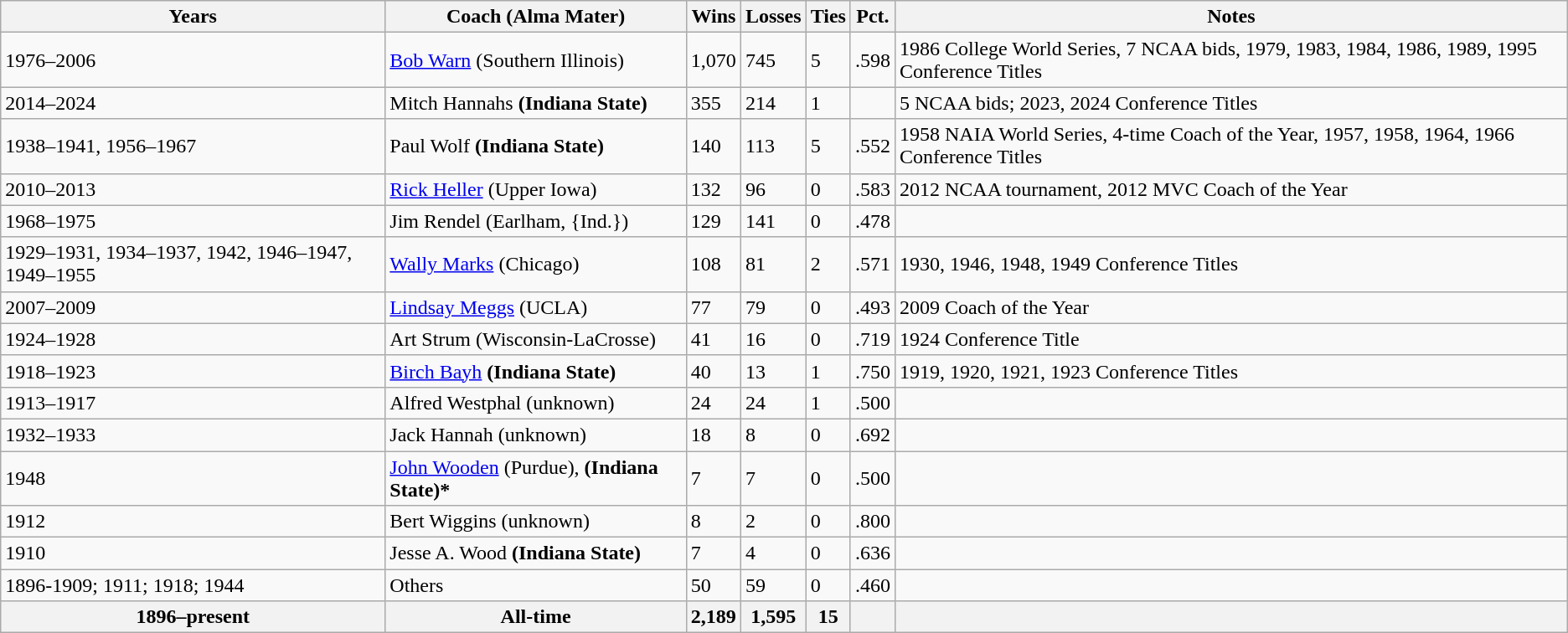<table class="wikitable">
<tr>
<th>Years</th>
<th>Coach (Alma Mater)</th>
<th>Wins</th>
<th>Losses</th>
<th>Ties</th>
<th>Pct.</th>
<th>Notes</th>
</tr>
<tr>
<td>1976–2006</td>
<td><a href='#'>Bob Warn</a> (Southern Illinois)</td>
<td>1,070</td>
<td>745</td>
<td>5</td>
<td>.598</td>
<td>1986 College World Series, 7 NCAA bids, 1979, 1983, 1984, 1986, 1989, 1995 Conference Titles</td>
</tr>
<tr>
<td>2014–2024</td>
<td>Mitch Hannahs <strong>(Indiana State)</strong></td>
<td>355</td>
<td>214</td>
<td>1</td>
<td></td>
<td>5 NCAA bids; 2023, 2024 Conference Titles</td>
</tr>
<tr>
<td>1938–1941, 1956–1967</td>
<td>Paul Wolf <strong>(Indiana State)</strong></td>
<td>140</td>
<td>113</td>
<td>5</td>
<td>.552</td>
<td>1958 NAIA World Series, 4-time Coach of the Year, 1957, 1958, 1964, 1966 Conference Titles</td>
</tr>
<tr>
<td>2010–2013</td>
<td><a href='#'>Rick Heller</a> (Upper Iowa)</td>
<td>132</td>
<td>96</td>
<td>0</td>
<td>.583</td>
<td>2012 NCAA tournament, 2012 MVC Coach of the Year</td>
</tr>
<tr>
<td>1968–1975</td>
<td>Jim Rendel (Earlham, {Ind.})</td>
<td>129</td>
<td>141</td>
<td>0</td>
<td>.478</td>
<td></td>
</tr>
<tr>
<td>1929–1931, 1934–1937, 1942, 1946–1947, 1949–1955</td>
<td><a href='#'>Wally Marks</a> (Chicago)</td>
<td>108</td>
<td>81</td>
<td>2</td>
<td>.571</td>
<td>1930, 1946, 1948, 1949 Conference Titles</td>
</tr>
<tr>
<td>2007–2009</td>
<td><a href='#'>Lindsay Meggs</a> (UCLA)</td>
<td>77</td>
<td>79</td>
<td>0</td>
<td>.493</td>
<td>2009 Coach of the Year</td>
</tr>
<tr>
<td>1924–1928</td>
<td>Art Strum (Wisconsin-LaCrosse)</td>
<td>41</td>
<td>16</td>
<td>0</td>
<td>.719</td>
<td>1924 Conference Title</td>
</tr>
<tr>
<td>1918–1923</td>
<td><a href='#'>Birch Bayh</a> <strong>(Indiana State)</strong></td>
<td>40</td>
<td>13</td>
<td>1</td>
<td>.750</td>
<td>1919, 1920, 1921, 1923 Conference Titles</td>
</tr>
<tr>
<td>1913–1917</td>
<td>Alfred Westphal (unknown)</td>
<td>24</td>
<td>24</td>
<td>1</td>
<td>.500</td>
<td></td>
</tr>
<tr>
<td>1932–1933</td>
<td>Jack Hannah (unknown)</td>
<td>18</td>
<td>8</td>
<td>0</td>
<td>.692</td>
<td></td>
</tr>
<tr>
<td>1948</td>
<td><a href='#'>John Wooden</a> (Purdue), <strong>(Indiana State)*</strong></td>
<td>7</td>
<td>7</td>
<td>0</td>
<td>.500</td>
<td></td>
</tr>
<tr>
<td>1912</td>
<td>Bert Wiggins (unknown)</td>
<td>8</td>
<td>2</td>
<td>0</td>
<td>.800</td>
<td></td>
</tr>
<tr>
<td>1910</td>
<td>Jesse A. Wood <strong>(Indiana State)</strong></td>
<td>7</td>
<td>4</td>
<td>0</td>
<td>.636</td>
<td></td>
</tr>
<tr>
<td>1896-1909; 1911; 1918; 1944</td>
<td>Others</td>
<td>50</td>
<td>59</td>
<td>0</td>
<td>.460</td>
<td></td>
</tr>
<tr>
<th>1896–present</th>
<th>All-time</th>
<th>2,189</th>
<th>1,595</th>
<th>15</th>
<th></th>
<th></th>
</tr>
</table>
